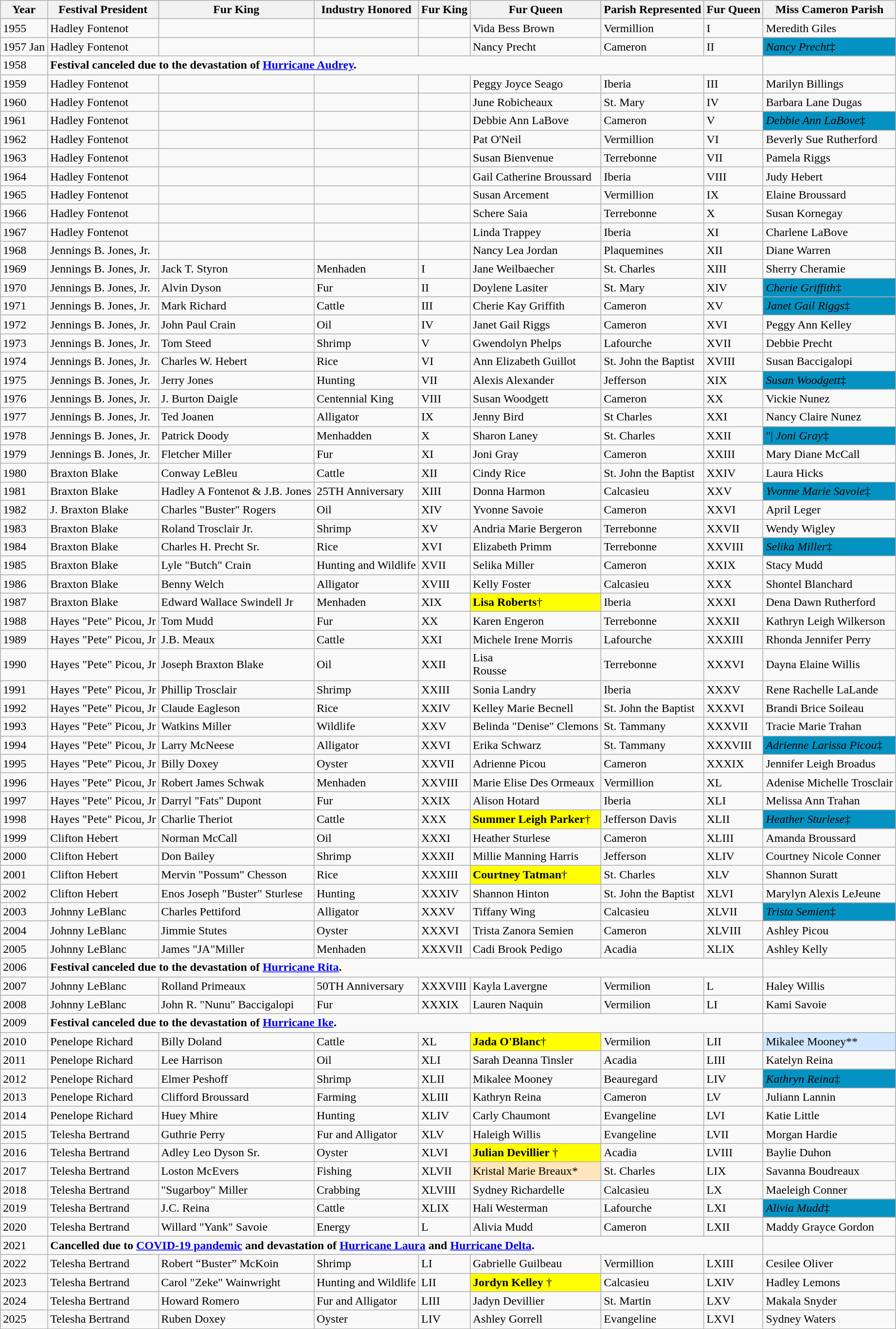<table class="wikitable">
<tr>
<th><strong>Year</strong></th>
<th><strong>Festival President</strong></th>
<th><strong>Fur King </strong></th>
<th><strong> Industry Honored</strong></th>
<th><strong>Fur King</strong></th>
<th><strong>Fur Queen </strong></th>
<th><strong> Parish Represented</strong></th>
<th><strong>Fur Queen</strong></th>
<th><strong>Miss Cameron Parish</strong></th>
</tr>
<tr>
<td>1955</td>
<td>Hadley Fontenot </td>
<td></td>
<td></td>
<td></td>
<td>Vida Bess Brown</td>
<td>Vermillion</td>
<td>I</td>
<td>Meredith Giles</td>
</tr>
<tr>
<td>1957 Jan</td>
<td>Hadley Fontenot</td>
<td></td>
<td></td>
<td></td>
<td>Nancy Precht</td>
<td>Cameron </td>
<td>II</td>
<td style="background:#0492c2; "><em>Nancy Precht</em>‡</td>
</tr>
<tr>
<td>1958</td>
<td colspan=7><strong>Festival canceled due to the devastation of <a href='#'>Hurricane Audrey</a>.</strong></td>
</tr>
<tr>
<td>1959</td>
<td>Hadley Fontenot</td>
<td></td>
<td></td>
<td></td>
<td>Peggy Joyce Seago</td>
<td>Iberia </td>
<td>III</td>
<td>Marilyn Billings </td>
</tr>
<tr>
<td>1960</td>
<td>Hadley Fontenot</td>
<td></td>
<td></td>
<td></td>
<td>June Robicheaux</td>
<td>St. Mary  </td>
<td>IV</td>
<td>Barbara Lane Dugas </td>
</tr>
<tr>
<td>1961</td>
<td>Hadley Fontenot</td>
<td></td>
<td></td>
<td></td>
<td>Debbie Ann LaBove</td>
<td>Cameron </td>
<td>V</td>
<td style="background:#0492c2; "><em>Debbie Ann LaBove</em>‡ </td>
</tr>
<tr>
<td>1962</td>
<td>Hadley Fontenot</td>
<td></td>
<td></td>
<td></td>
<td>Pat O'Neil</td>
<td>Vermillion </td>
<td>VI</td>
<td>Beverly Sue Rutherford </td>
</tr>
<tr>
<td>1963</td>
<td>Hadley Fontenot</td>
<td></td>
<td></td>
<td></td>
<td>Susan Bienvenue</td>
<td>Terrebonne </td>
<td>VII</td>
<td>Pamela Riggs </td>
</tr>
<tr>
<td>1964</td>
<td>Hadley Fontenot</td>
<td></td>
<td></td>
<td></td>
<td>Gail Catherine Broussard</td>
<td>Iberia </td>
<td>VIII</td>
<td>Judy Hebert </td>
</tr>
<tr>
<td>1965</td>
<td>Hadley Fontenot</td>
<td></td>
<td></td>
<td></td>
<td>Susan Arcement</td>
<td>Vermillion </td>
<td>IX</td>
<td>Elaine Broussard </td>
</tr>
<tr>
<td>1966</td>
<td>Hadley Fontenot </td>
<td></td>
<td></td>
<td></td>
<td>Schere Saia</td>
<td>Terrebonne </td>
<td>X</td>
<td>Susan Kornegay </td>
</tr>
<tr>
<td>1967</td>
<td>Hadley Fontenot </td>
<td></td>
<td></td>
<td></td>
<td>Linda Trappey</td>
<td>Iberia </td>
<td>XI</td>
<td>Charlene LaBove</td>
</tr>
<tr>
<td>1968</td>
<td>Jennings B. Jones, Jr.</td>
<td></td>
<td></td>
<td></td>
<td>Nancy Lea Jordan</td>
<td>Plaquemines </td>
<td>XII</td>
<td>Diane Warren </td>
</tr>
<tr>
<td>1969</td>
<td>Jennings B. Jones, Jr.</td>
<td>Jack T. Styron</td>
<td>Menhaden </td>
<td>I</td>
<td>Jane Weilbaecher</td>
<td>St. Charles </td>
<td>XIII</td>
<td>Sherry Cheramie</td>
</tr>
<tr>
<td>1970</td>
<td>Jennings B. Jones, Jr.</td>
<td>Alvin Dyson</td>
<td>Fur</td>
<td>II</td>
<td>Doylene Lasiter</td>
<td>St. Mary </td>
<td>XIV</td>
<td style="background:#0492c2; "><em>Cherie Griffith</em>‡ </td>
</tr>
<tr>
<td>1971</td>
<td>Jennings B. Jones, Jr.</td>
<td>Mark Richard</td>
<td>Cattle</td>
<td>III</td>
<td>Cherie Kay Griffith</td>
<td>Cameron </td>
<td>XV</td>
<td style="background:#0492c2; "><em>Janet Gail Riggs</em>‡ </td>
</tr>
<tr>
<td>1972</td>
<td>Jennings B. Jones, Jr.</td>
<td>John Paul Crain</td>
<td>Oil</td>
<td>IV</td>
<td>Janet Gail Riggs</td>
<td>Cameron </td>
<td>XVI</td>
<td>Peggy Ann Kelley </td>
</tr>
<tr>
<td>1973</td>
<td>Jennings B. Jones, Jr.</td>
<td>Tom Steed</td>
<td>Shrimp </td>
<td>V</td>
<td>Gwendolyn Phelps</td>
<td>Lafourche </td>
<td>XVII</td>
<td>Debbie Precht</td>
</tr>
<tr>
<td>1974</td>
<td>Jennings B. Jones, Jr.</td>
<td>Charles W. Hebert</td>
<td>Rice </td>
<td>VI</td>
<td>Ann Elizabeth Guillot</td>
<td>St. John the Baptist </td>
<td>XVIII</td>
<td>Susan Baccigalopi </td>
</tr>
<tr>
<td>1975</td>
<td>Jennings B. Jones, Jr.</td>
<td>Jerry Jones</td>
<td>Hunting </td>
<td>VII</td>
<td>Alexis Alexander</td>
<td>Jefferson </td>
<td>XIX</td>
<td style="background:#0492c2; "><em>Susan Woodgett</em>‡ </td>
</tr>
<tr>
<td>1976</td>
<td>Jennings B. Jones, Jr.</td>
<td>J. Burton Daigle</td>
<td>Centennial King </td>
<td>VIII</td>
<td>Susan Woodgett</td>
<td>Cameron </td>
<td>XX</td>
<td>Vickie Nunez </td>
</tr>
<tr>
<td>1977</td>
<td>Jennings B. Jones, Jr.</td>
<td>Ted Joanen</td>
<td>Alligator </td>
<td>IX</td>
<td>Jenny Bird</td>
<td>St Charles </td>
<td>XXI</td>
<td>Nancy Claire Nunez </td>
</tr>
<tr>
<td>1978</td>
<td>Jennings B. Jones, Jr.</td>
<td>Patrick Doody</td>
<td>Menhadden </td>
<td>X</td>
<td>Sharon Laney</td>
<td>St. Charles </td>
<td>XXII</td>
<td style="background:#0492c2; ">"| <em>Joni Gray</em>‡ </td>
</tr>
<tr>
<td>1979</td>
<td>Jennings B. Jones, Jr.</td>
<td>Fletcher Miller</td>
<td>Fur </td>
<td>XI</td>
<td>Joni Gray</td>
<td>Cameron </td>
<td>XXIII</td>
<td>Mary Diane McCall </td>
</tr>
<tr>
<td>1980</td>
<td>Braxton Blake</td>
<td>Conway LeBleu</td>
<td>Cattle </td>
<td>XII</td>
<td>Cindy Rice</td>
<td>St. John the Baptist </td>
<td>XXIV</td>
<td>Laura Hicks </td>
</tr>
<tr>
<td>1981</td>
<td>Braxton Blake </td>
<td>Hadley A Fontenot & J.B. Jones</td>
<td>25TH Anniversary  </td>
<td>XIII</td>
<td>Donna Harmon</td>
<td>Calcasieu </td>
<td>XXV</td>
<td style="background:#0492c2; "><em>Yvonne Marie Savoie</em>‡ </td>
</tr>
<tr>
<td>1982</td>
<td>J. Braxton Blake </td>
<td>Charles "Buster" Rogers</td>
<td>Oil </td>
<td>XIV</td>
<td>Yvonne Savoie</td>
<td>Cameron </td>
<td>XXVI</td>
<td>April Leger </td>
</tr>
<tr>
<td>1983</td>
<td>Braxton Blake</td>
<td>Roland Trosclair Jr.</td>
<td>Shrimp </td>
<td>XV</td>
<td>Andria Marie Bergeron</td>
<td>Terrebonne </td>
<td>XXVII</td>
<td>Wendy Wigley </td>
</tr>
<tr>
<td>1984</td>
<td>Braxton Blake</td>
<td>Charles H.  Precht Sr.</td>
<td>Rice </td>
<td>XVI</td>
<td>Elizabeth Primm</td>
<td>Terrebonne </td>
<td>XXVIII</td>
<td style="background:#0492c2; "><em>Selika Miller</em>‡ </td>
</tr>
<tr>
<td>1985</td>
<td>Braxton Blake</td>
<td>Lyle "Butch" Crain</td>
<td>Hunting and Wildlife </td>
<td>XVII</td>
<td>Selika Miller</td>
<td>Cameron </td>
<td>XXIX</td>
<td>Stacy Mudd </td>
</tr>
<tr>
<td>1986</td>
<td>Braxton Blake </td>
<td>Benny Welch</td>
<td>Alligator </td>
<td>XVIII</td>
<td>Kelly Foster</td>
<td>Calcasieu </td>
<td>XXX</td>
<td>Shontel Blanchard </td>
</tr>
<tr>
<td>1987</td>
<td>Braxton Blake </td>
<td>Edward Wallace Swindell Jr</td>
<td>Menhaden </td>
<td>XIX</td>
<td style="background:#FFFF00"><strong>Lisa Roberts</strong>†</td>
<td>Iberia </td>
<td>XXXI</td>
<td>Dena Dawn Rutherford </td>
</tr>
<tr>
<td>1988</td>
<td>Hayes "Pete" Picou, Jr</td>
<td>Tom Mudd</td>
<td>Fur </td>
<td>XX</td>
<td>Karen Engeron</td>
<td>Terrebonne </td>
<td>XXXII</td>
<td>Kathryn Leigh Wilkerson </td>
</tr>
<tr>
<td>1989</td>
<td>Hayes "Pete" Picou, Jr </td>
<td>J.B. Meaux</td>
<td>Cattle </td>
<td>XXI</td>
<td>Michele Irene Morris</td>
<td>Lafourche </td>
<td>XXXIII</td>
<td>Rhonda Jennifer Perry </td>
</tr>
<tr>
<td>1990</td>
<td>Hayes "Pete" Picou, Jr </td>
<td>Joseph Braxton Blake</td>
<td>Oil </td>
<td>XXII</td>
<td>Lisa<br>Rousse</td>
<td>Terrebonne </td>
<td>XXXVI</td>
<td>Dayna Elaine Willis </td>
</tr>
<tr>
<td>1991</td>
<td>Hayes "Pete" Picou, Jr </td>
<td>Phillip Trosclair</td>
<td>Shrimp </td>
<td>XXIII</td>
<td>Sonia Landry</td>
<td>Iberia </td>
<td>XXXV</td>
<td>Rene Rachelle LaLande </td>
</tr>
<tr>
<td>1992</td>
<td>Hayes "Pete" Picou, Jr </td>
<td>Claude Eagleson</td>
<td>Rice </td>
<td>XXIV</td>
<td>Kelley Marie Becnell</td>
<td>St. John the Baptist </td>
<td>XXXVI</td>
<td>Brandi Brice Soileau </td>
</tr>
<tr>
<td>1993</td>
<td>Hayes "Pete" Picou, Jr </td>
<td>Watkins Miller</td>
<td>Wildlife </td>
<td>XXV</td>
<td>Belinda "Denise" Clemons</td>
<td>St. Tammany </td>
<td>XXXVII</td>
<td>Tracie Marie Trahan </td>
</tr>
<tr>
<td>1994</td>
<td>Hayes "Pete" Picou, Jr</td>
<td>Larry McNeese</td>
<td>Alligator </td>
<td>XXVI</td>
<td>Erika Schwarz</td>
<td>St. Tammany </td>
<td>XXXVIII</td>
<td style="background:#0492c2; "><em>Adrienne Larissa Picou</em>‡ </td>
</tr>
<tr>
<td>1995</td>
<td>Hayes "Pete" Picou, Jr </td>
<td>Billy Doxey</td>
<td>Oyster </td>
<td>XXVII</td>
<td>Adrienne Picou</td>
<td>Cameron </td>
<td>XXXIX</td>
<td>Jennifer Leigh Broadus </td>
</tr>
<tr>
<td>1996</td>
<td>Hayes "Pete" Picou, Jr </td>
<td>Robert James Schwak</td>
<td>Menhaden </td>
<td>XXVIII</td>
<td>Marie Elise Des Ormeaux</td>
<td>Vermillion </td>
<td>XL</td>
<td>Adenise Michelle Trosclair </td>
</tr>
<tr>
<td>1997</td>
<td>Hayes "Pete" Picou, Jr</td>
<td>Darryl "Fats" Dupont</td>
<td>Fur </td>
<td>XXIX</td>
<td>Alison Hotard</td>
<td>Iberia </td>
<td>XLI</td>
<td>Melissa Ann Trahan </td>
</tr>
<tr>
<td>1998</td>
<td>Hayes "Pete" Picou, Jr </td>
<td>Charlie Theriot</td>
<td>Cattle </td>
<td>XXX</td>
<td style="background:#FFFF00"><strong>Summer Leigh Parker</strong>† </td>
<td>Jefferson Davis</td>
<td>XLII</td>
<td style="background:#0492c2; "><em>Heather Sturlese</em>‡ </td>
</tr>
<tr>
<td>1999</td>
<td>Clifton Hebert </td>
<td>Norman McCall</td>
<td>Oil </td>
<td>XXXI</td>
<td>Heather Sturlese</td>
<td>Cameron </td>
<td>XLIII</td>
<td>Amanda Broussard </td>
</tr>
<tr>
<td>2000</td>
<td>Clifton Hebert </td>
<td>Don Bailey</td>
<td>Shrimp </td>
<td>XXXII</td>
<td>Millie Manning Harris</td>
<td>Jefferson </td>
<td>XLIV</td>
<td>Courtney Nicole Conner </td>
</tr>
<tr>
<td>2001</td>
<td>Clifton Hebert </td>
<td>Mervin "Possum" Chesson</td>
<td>Rice </td>
<td>XXXIII</td>
<td style="background:#FFFF00"><strong>Courtney Tatman</strong>† </td>
<td>St. Charles</td>
<td>XLV</td>
<td>Shannon Suratt </td>
</tr>
<tr>
<td>2002</td>
<td>Clifton Hebert</td>
<td>Enos Joseph "Buster" Sturlese</td>
<td>Hunting </td>
<td>XXXIV</td>
<td>Shannon Hinton</td>
<td>St. John the Baptist </td>
<td>XLVI</td>
<td>Marylyn Alexis LeJeune </td>
</tr>
<tr>
<td>2003</td>
<td>Johnny LeBlanc</td>
<td>Charles Pettiford</td>
<td>Alligator </td>
<td>XXXV</td>
<td>Tiffany Wing</td>
<td>Calcasieu</td>
<td>XLVII</td>
<td style="background:#0492c2; "><em>Trista Semien</em>‡ </td>
</tr>
<tr>
<td>2004</td>
<td>Johnny LeBlanc </td>
<td>Jimmie Stutes</td>
<td>Oyster </td>
<td>XXXVI</td>
<td>Trista Zanora Semien</td>
<td>Cameron </td>
<td>XLVIII</td>
<td>Ashley Picou </td>
</tr>
<tr>
<td>2005</td>
<td>Johnny LeBlanc </td>
<td>James "JA"Miller </td>
<td>Menhaden</td>
<td>XXXVII</td>
<td>Cadi Brook Pedigo</td>
<td>Acadia  </td>
<td>XLIX</td>
<td>Ashley Kelly </td>
</tr>
<tr>
<td>2006</td>
<td colspan=7><strong>Festival canceled due to the devastation of <a href='#'>Hurricane Rita</a>.</strong></td>
<td></td>
</tr>
<tr>
<td>2007</td>
<td>Johnny LeBlanc </td>
<td>Rolland Primeaux</td>
<td>50TH Anniversary </td>
<td>XXXVIII</td>
<td>Kayla Lavergne</td>
<td>Vermilion </td>
<td>L</td>
<td>Haley Willis </td>
</tr>
<tr>
<td>2008</td>
<td>Johnny LeBlanc</td>
<td>John R. "Nunu" Baccigalopi</td>
<td>Fur </td>
<td>XXXIX</td>
<td>Lauren Naquin</td>
<td>Vermilion</td>
<td>LI</td>
<td>Kami Savoie </td>
</tr>
<tr>
<td>2009</td>
<td colspan=7><strong>Festival canceled due to the devastation of <a href='#'>Hurricane Ike</a>.</strong></td>
</tr>
<tr>
<td>2010</td>
<td>Penelope Richard</td>
<td>Billy Doland</td>
<td>Cattle </td>
<td>XL</td>
<td style="background:#FFFF00"><strong>Jada O'Blanc</strong>†</td>
<td>Vermilion</td>
<td>LII</td>
<td style="background:#d0e7ff;">Mikalee Mooney** </td>
</tr>
<tr>
<td>2011</td>
<td>Penelope Richard</td>
<td>Lee Harrison</td>
<td>Oil </td>
<td>XLI</td>
<td>Sarah Deanna Tinsler</td>
<td>Acadia</td>
<td>LIII</td>
<td>Katelyn Reina</td>
</tr>
<tr>
<td>2012</td>
<td>Penelope Richard</td>
<td>Elmer Peshoff</td>
<td>Shrimp </td>
<td>XLII</td>
<td>Mikalee Mooney </td>
<td>Beauregard</td>
<td>LIV</td>
<td style="background:#0492c2; "><em>Kathryn Reina</em>‡ </td>
</tr>
<tr>
<td>2013</td>
<td>Penelope Richard</td>
<td>Clifford Broussard</td>
<td>Farming </td>
<td>XLIII</td>
<td>Kathryn Reina </td>
<td>Cameron</td>
<td>LV</td>
<td>Juliann Lannin </td>
</tr>
<tr>
<td>2014</td>
<td>Penelope Richard</td>
<td>Huey Mhire</td>
<td>Hunting </td>
<td>XLIV</td>
<td>Carly Chaumont </td>
<td>Evangeline</td>
<td>LVI</td>
<td>Katie Little </td>
</tr>
<tr>
<td>2015</td>
<td>Telesha Bertrand</td>
<td>Guthrie Perry</td>
<td>Fur and Alligator</td>
<td>XLV</td>
<td>Haleigh Willis</td>
<td>Evangeline</td>
<td>LVII</td>
<td>Morgan Hardie</td>
</tr>
<tr>
<td>2016</td>
<td>Telesha Bertrand</td>
<td>Adley Leo Dyson Sr.</td>
<td>Oyster</td>
<td>XLVI</td>
<td style="background:#FFFF00"><strong>Julian Devillier </strong>†</td>
<td>Acadia</td>
<td>LVIII</td>
<td>Baylie Duhon</td>
</tr>
<tr>
<td>2017</td>
<td>Telesha Bertrand</td>
<td>Loston McEvers</td>
<td>Fishing</td>
<td>XLVII</td>
<td style="background:#ffe6bd">Kristal Marie Breaux*</td>
<td>St. Charles</td>
<td>LIX</td>
<td>Savanna Boudreaux</td>
</tr>
<tr>
<td>2018</td>
<td>Telesha Bertrand</td>
<td>"Sugarboy" Miller</td>
<td>Crabbing</td>
<td>XLVIII</td>
<td>Sydney Richardelle</td>
<td>Calcasieu</td>
<td>LX</td>
<td>Maeleigh Conner</td>
</tr>
<tr>
<td>2019</td>
<td>Telesha Bertrand</td>
<td>J.C. Reina</td>
<td>Cattle</td>
<td>XLIX</td>
<td>Hali Westerman</td>
<td>Lafourche</td>
<td>LXI</td>
<td style="background:#0492c2; "><em>Alivia Mudd</em>‡</td>
</tr>
<tr>
<td>2020</td>
<td>Telesha Bertrand</td>
<td>Willard "Yank" Savoie</td>
<td>Energy</td>
<td>L</td>
<td>Alivia Mudd</td>
<td>Cameron</td>
<td>LXII</td>
<td>Maddy Grayce Gordon</td>
</tr>
<tr>
<td>2021</td>
<td colspan=7><strong>Cancelled due to <a href='#'>COVID-19 pandemic</a> and devastation of <a href='#'>Hurricane Laura</a> and <a href='#'>Hurricane Delta</a>.</strong></td>
</tr>
<tr>
<td>2022</td>
<td>Telesha Bertrand</td>
<td>Robert “Buster” McKoin</td>
<td>Shrimp</td>
<td>LI</td>
<td>Gabrielle Guilbeau</td>
<td>Vermillion</td>
<td>LXIII</td>
<td>Cesilee Oliver</td>
</tr>
<tr>
<td>2023</td>
<td>Telesha Bertrand</td>
<td>Carol "Zeke" Wainwright</td>
<td>Hunting and Wildlife</td>
<td>LII</td>
<td style="background:#FFFF00"><strong>Jordyn Kelley </strong>†</td>
<td>Calcasieu</td>
<td>LXIV</td>
<td>Hadley Lemons</td>
</tr>
<tr>
<td>2024</td>
<td>Telesha Bertrand</td>
<td>Howard Romero</td>
<td>Fur and Alligator</td>
<td>LIII</td>
<td>Jadyn Devillier</td>
<td>St. Martin</td>
<td>LXV</td>
<td>Makala Snyder</td>
</tr>
<tr>
<td>2025</td>
<td>Telesha Bertrand</td>
<td>Ruben Doxey</td>
<td>Oyster</td>
<td>LIV</td>
<td>Ashley Gorrell</td>
<td>Evangeline</td>
<td>LXVI</td>
<td>Sydney Waters</td>
</tr>
</table>
